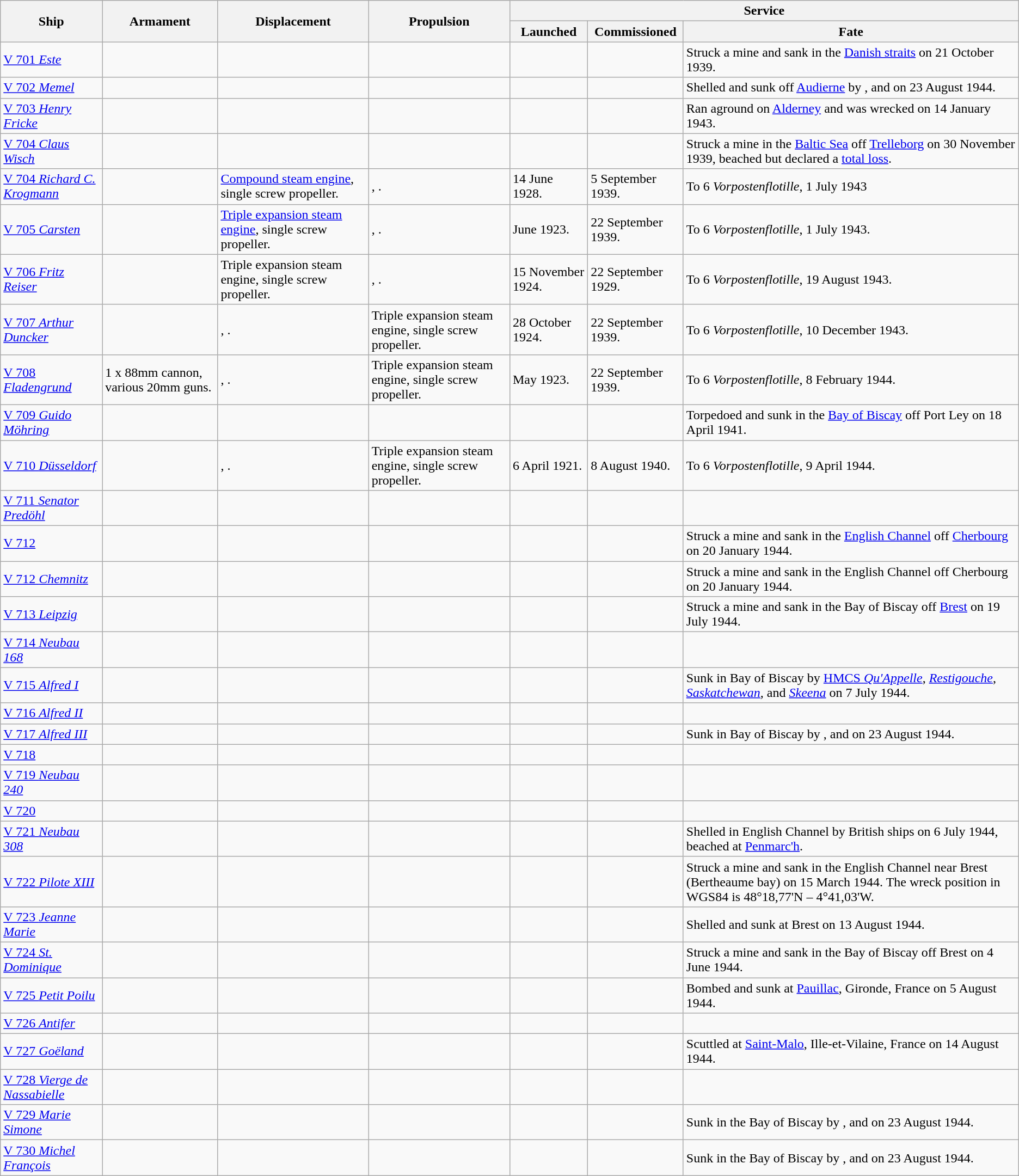<table class="wikitable">
<tr>
<th rowspan="2">Ship</th>
<th rowspan="2">Armament</th>
<th rowspan="2">Displacement</th>
<th rowspan="2">Propulsion</th>
<th colspan="3">Service</th>
</tr>
<tr>
<th>Launched</th>
<th>Commissioned</th>
<th>Fate</th>
</tr>
<tr>
<td><a href='#'>V 701 <em>Este</em></a></td>
<td></td>
<td></td>
<td></td>
<td></td>
<td></td>
<td>Struck a mine and sank in the <a href='#'>Danish straits</a> on 21 October 1939.</td>
</tr>
<tr>
<td><a href='#'>V 702 <em>Memel</em></a></td>
<td></td>
<td></td>
<td></td>
<td></td>
<td></td>
<td>Shelled and sunk off <a href='#'>Audierne</a> by ,  and  on 23 August 1944.</td>
</tr>
<tr>
<td><a href='#'>V 703 <em>Henry Fricke</em></a></td>
<td></td>
<td></td>
<td></td>
<td></td>
<td></td>
<td>Ran aground on <a href='#'>Alderney</a> and was wrecked on 14 January 1943.</td>
</tr>
<tr>
<td><a href='#'>V 704 <em>Claus Wisch</em></a></td>
<td></td>
<td></td>
<td></td>
<td></td>
<td></td>
<td>Struck a mine in the <a href='#'>Baltic Sea</a> off <a href='#'>Trelleborg</a> on 30 November 1939, beached but declared a <a href='#'>total loss</a>.</td>
</tr>
<tr>
<td><a href='#'>V 704 <em>Richard C. Krogmann</em></a></td>
<td></td>
<td><a href='#'>Compound steam engine</a>, single screw propeller.</td>
<td>, .</td>
<td>14 June 1928.</td>
<td>5 September 1939.</td>
<td>To 6 <em>Vorpostenflotille</em>, 1 July 1943</td>
</tr>
<tr>
<td><a href='#'>V 705 <em>Carsten</em></a></td>
<td></td>
<td><a href='#'>Triple expansion steam engine</a>, single screw propeller.</td>
<td>, .</td>
<td>June 1923.</td>
<td>22 September 1939.</td>
<td>To 6 <em>Vorpostenflotille</em>, 1 July 1943.</td>
</tr>
<tr>
<td><a href='#'>V 706 <em>Fritz Reiser</em></a></td>
<td></td>
<td>Triple expansion steam engine, single screw propeller.</td>
<td>, .</td>
<td>15 November 1924.</td>
<td>22 September 1929.</td>
<td>To 6 <em>Vorpostenflotille</em>, 19 August 1943.</td>
</tr>
<tr>
<td><a href='#'>V 707 <em>Arthur Duncker</em></a></td>
<td></td>
<td>, .</td>
<td>Triple expansion steam engine, single screw propeller.</td>
<td>28 October 1924.</td>
<td>22 September 1939.</td>
<td>To 6 <em>Vorpostenflotille</em>, 10 December 1943.</td>
</tr>
<tr>
<td><a href='#'>V 708 <em>Fladengrund</em></a></td>
<td>1 x 88mm cannon, various 20mm guns.</td>
<td>, .</td>
<td>Triple expansion steam engine, single screw propeller.</td>
<td>May 1923.</td>
<td>22 September 1939.</td>
<td>To 6 <em>Vorpostenflotille</em>, 8 February 1944.</td>
</tr>
<tr>
<td><a href='#'>V 709 <em>Guido Möhring</em></a></td>
<td></td>
<td></td>
<td></td>
<td></td>
<td></td>
<td>Torpedoed and sunk in the <a href='#'>Bay of Biscay</a> off Port Ley on 18 April 1941.</td>
</tr>
<tr>
<td><a href='#'>V 710 <em>Düsseldorf</em></a></td>
<td></td>
<td>, .</td>
<td>Triple expansion steam engine, single screw propeller.</td>
<td>6 April 1921.</td>
<td>8 August 1940.</td>
<td>To 6 <em>Vorpostenflotille</em>, 9 April 1944.</td>
</tr>
<tr>
<td><a href='#'>V 711 <em>Senator Predöhl</em></a></td>
<td></td>
<td></td>
<td></td>
<td></td>
<td></td>
<td></td>
</tr>
<tr>
<td><a href='#'>V 712</a></td>
<td></td>
<td></td>
<td></td>
<td></td>
<td></td>
<td>Struck a mine and sank in the <a href='#'>English Channel</a> off <a href='#'>Cherbourg</a> on 20 January 1944.</td>
</tr>
<tr>
<td><a href='#'>V 712 <em>Chemnitz</em></a></td>
<td></td>
<td></td>
<td></td>
<td></td>
<td></td>
<td>Struck a mine and sank in the English Channel off Cherbourg on 20 January 1944.</td>
</tr>
<tr>
<td><a href='#'>V 713 <em>Leipzig</em></a></td>
<td></td>
<td></td>
<td></td>
<td></td>
<td></td>
<td>Struck a mine and sank in the Bay of Biscay off <a href='#'>Brest</a> on 19 July 1944.</td>
</tr>
<tr>
<td><a href='#'>V 714 <em>Neubau 168</em></a></td>
<td></td>
<td></td>
<td></td>
<td></td>
<td></td>
<td></td>
</tr>
<tr>
<td><a href='#'>V 715 <em>Alfred I</em></a></td>
<td></td>
<td></td>
<td></td>
<td></td>
<td></td>
<td>Sunk in Bay of Biscay by <a href='#'>HMCS <em>Qu'Appelle</em></a>, <em><a href='#'>Restigouche</a></em>, <em><a href='#'>Saskatchewan</a>,</em> and <em><a href='#'>Skeena</a></em> on 7 July 1944.</td>
</tr>
<tr>
<td><a href='#'>V 716 <em>Alfred II</em></a></td>
<td></td>
<td></td>
<td></td>
<td></td>
<td></td>
<td></td>
</tr>
<tr>
<td><a href='#'>V 717 <em>Alfred III</em></a></td>
<td></td>
<td></td>
<td></td>
<td></td>
<td></td>
<td>Sunk in Bay of Biscay by ,  and  on 23 August 1944.</td>
</tr>
<tr>
<td><a href='#'>V 718</a></td>
<td></td>
<td></td>
<td></td>
<td></td>
<td></td>
<td></td>
</tr>
<tr>
<td><a href='#'>V 719 <em>Neubau 240</em></a></td>
<td></td>
<td></td>
<td></td>
<td></td>
<td></td>
<td></td>
</tr>
<tr>
<td><a href='#'>V 720</a></td>
<td></td>
<td></td>
<td></td>
<td></td>
<td></td>
<td></td>
</tr>
<tr>
<td><a href='#'>V 721 <em>Neubau 308</em></a></td>
<td></td>
<td></td>
<td></td>
<td></td>
<td></td>
<td>Shelled in English Channel by British ships on 6 July 1944, beached at <a href='#'>Penmarc'h</a>.</td>
</tr>
<tr>
<td><a href='#'>V 722 <em>Pilote XIII</em></a></td>
<td></td>
<td></td>
<td></td>
<td></td>
<td></td>
<td>Struck a mine and sank in the English Channel near Brest (Bertheaume bay) on 15 March 1944. The wreck position in WGS84 is 48°18,77'N – 4°41,03'W.</td>
</tr>
<tr>
<td><a href='#'>V 723 <em>Jeanne Marie</em></a></td>
<td></td>
<td></td>
<td></td>
<td></td>
<td></td>
<td>Shelled and sunk at Brest on 13 August 1944.</td>
</tr>
<tr>
<td><a href='#'>V 724 <em>St. Dominique</em></a></td>
<td></td>
<td></td>
<td></td>
<td></td>
<td></td>
<td>Struck a mine and sank in the Bay of Biscay off Brest on 4 June 1944.</td>
</tr>
<tr>
<td><a href='#'>V 725 <em>Petit Poilu</em></a></td>
<td></td>
<td></td>
<td></td>
<td></td>
<td></td>
<td>Bombed and sunk at <a href='#'>Pauillac</a>, Gironde, France on 5 August 1944.</td>
</tr>
<tr>
<td><a href='#'>V 726 <em>Antifer</em></a></td>
<td></td>
<td></td>
<td></td>
<td></td>
<td></td>
<td></td>
</tr>
<tr>
<td><a href='#'>V 727 <em>Goëland</em></a></td>
<td></td>
<td></td>
<td></td>
<td></td>
<td></td>
<td>Scuttled at <a href='#'>Saint-Malo</a>, Ille-et-Vilaine, France on 14 August 1944.</td>
</tr>
<tr>
<td><a href='#'>V 728 <em>Vierge de Nassabielle</em></a></td>
<td></td>
<td></td>
<td></td>
<td></td>
<td></td>
<td></td>
</tr>
<tr>
<td><a href='#'>V 729 <em>Marie Simone</em></a></td>
<td></td>
<td></td>
<td></td>
<td></td>
<td></td>
<td>Sunk in the Bay of Biscay by ,  and  on 23 August 1944.</td>
</tr>
<tr>
<td><a href='#'>V 730<em> Michel François</em></a></td>
<td></td>
<td></td>
<td></td>
<td></td>
<td></td>
<td>Sunk in the Bay of Biscay by ,  and  on 23 August 1944.</td>
</tr>
</table>
